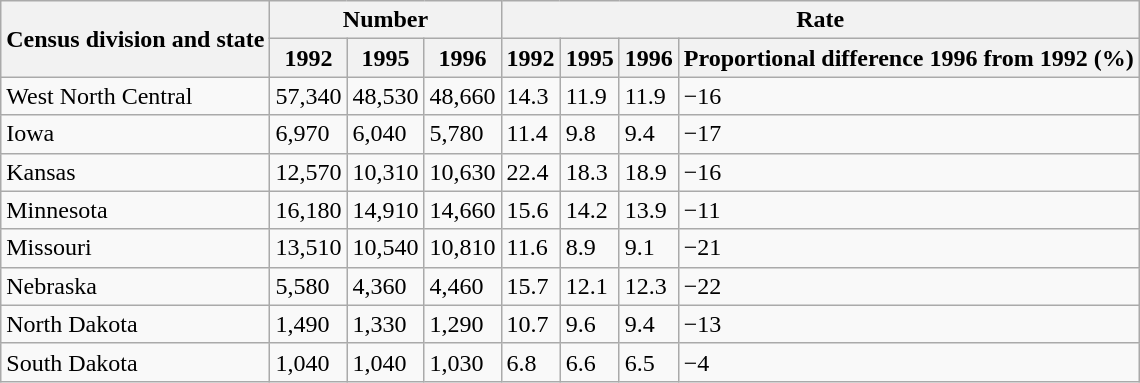<table class="wikitable">
<tr>
<th rowspan="2">Census division and state</th>
<th colspan="3">Number</th>
<th colspan="4">Rate</th>
</tr>
<tr>
<th>1992</th>
<th>1995</th>
<th>1996</th>
<th>1992</th>
<th>1995</th>
<th>1996</th>
<th>Proportional difference 1996 from 1992 (%)</th>
</tr>
<tr>
<td>West North Central</td>
<td>57,340</td>
<td>48,530</td>
<td>48,660</td>
<td>14.3</td>
<td>11.9</td>
<td>11.9</td>
<td>−16</td>
</tr>
<tr>
<td>Iowa</td>
<td>6,970</td>
<td>6,040</td>
<td>5,780</td>
<td>11.4</td>
<td>9.8</td>
<td>9.4</td>
<td>−17</td>
</tr>
<tr>
<td>Kansas</td>
<td>12,570</td>
<td>10,310</td>
<td>10,630</td>
<td>22.4</td>
<td>18.3</td>
<td>18.9</td>
<td>−16</td>
</tr>
<tr>
<td>Minnesota</td>
<td>16,180</td>
<td>14,910</td>
<td>14,660</td>
<td>15.6</td>
<td>14.2</td>
<td>13.9</td>
<td>−11</td>
</tr>
<tr>
<td>Missouri</td>
<td>13,510</td>
<td>10,540</td>
<td>10,810</td>
<td>11.6</td>
<td>8.9</td>
<td>9.1</td>
<td>−21</td>
</tr>
<tr>
<td>Nebraska</td>
<td>5,580</td>
<td>4,360</td>
<td>4,460</td>
<td>15.7</td>
<td>12.1</td>
<td>12.3</td>
<td>−22</td>
</tr>
<tr>
<td>North Dakota</td>
<td>1,490</td>
<td>1,330</td>
<td>1,290</td>
<td>10.7</td>
<td>9.6</td>
<td>9.4</td>
<td>−13</td>
</tr>
<tr>
<td>South Dakota</td>
<td>1,040</td>
<td>1,040</td>
<td>1,030</td>
<td>6.8</td>
<td>6.6</td>
<td>6.5</td>
<td>−4</td>
</tr>
</table>
